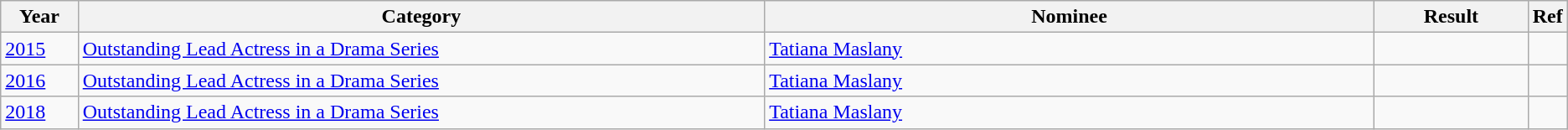<table class="wikitable">
<tr>
<th width=5%>Year</th>
<th width=45%>Category</th>
<th width=40%>Nominee</th>
<th width=10%>Result</th>
<th width=3%>Ref</th>
</tr>
<tr>
<td><a href='#'>2015</a></td>
<td><a href='#'>Outstanding Lead Actress in a Drama Series</a></td>
<td><a href='#'>Tatiana Maslany</a></td>
<td></td>
<td></td>
</tr>
<tr>
<td><a href='#'>2016</a></td>
<td><a href='#'>Outstanding Lead Actress in a Drama Series</a></td>
<td><a href='#'>Tatiana Maslany</a></td>
<td></td>
<td></td>
</tr>
<tr>
<td><a href='#'>2018</a></td>
<td><a href='#'>Outstanding Lead Actress in a Drama Series</a></td>
<td><a href='#'>Tatiana Maslany</a></td>
<td></td>
<td></td>
</tr>
</table>
